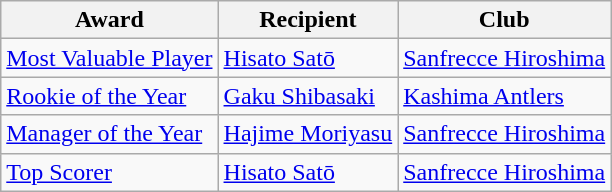<table class="wikitable">
<tr>
<th>Award</th>
<th>Recipient</th>
<th>Club</th>
</tr>
<tr>
<td><a href='#'>Most Valuable Player</a></td>
<td> <a href='#'>Hisato Satō</a></td>
<td><a href='#'>Sanfrecce Hiroshima</a></td>
</tr>
<tr>
<td><a href='#'>Rookie of the Year</a></td>
<td> <a href='#'>Gaku Shibasaki</a></td>
<td><a href='#'>Kashima Antlers</a></td>
</tr>
<tr>
<td><a href='#'>Manager of the Year</a></td>
<td> <a href='#'>Hajime Moriyasu</a></td>
<td><a href='#'>Sanfrecce Hiroshima</a></td>
</tr>
<tr>
<td><a href='#'>Top Scorer</a></td>
<td> <a href='#'>Hisato Satō</a></td>
<td><a href='#'>Sanfrecce Hiroshima</a></td>
</tr>
</table>
